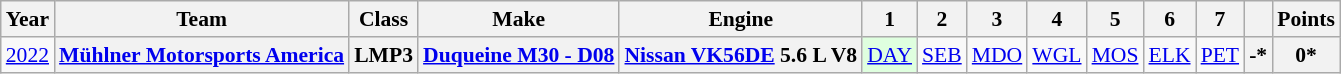<table class="wikitable" style="text-align:center; font-size:90%">
<tr>
<th>Year</th>
<th>Team</th>
<th>Class</th>
<th>Make</th>
<th>Engine</th>
<th>1</th>
<th>2</th>
<th>3</th>
<th>4</th>
<th>5</th>
<th>6</th>
<th>7</th>
<th></th>
<th>Points</th>
</tr>
<tr>
<td><a href='#'>2022</a></td>
<th><a href='#'>Mühlner Motorsports America</a></th>
<th>LMP3</th>
<th><a href='#'>Duqueine M30 - D08</a></th>
<th><a href='#'>Nissan VK56DE</a> 5.6 L V8</th>
<td style="background:#DFFFDF;"><a href='#'>DAY</a><br></td>
<td><a href='#'>SEB</a></td>
<td><a href='#'>MDO</a></td>
<td><a href='#'>WGL</a></td>
<td><a href='#'>MOS</a></td>
<td><a href='#'>ELK</a></td>
<td><a href='#'>PET</a></td>
<th>-*</th>
<th>0*</th>
</tr>
</table>
